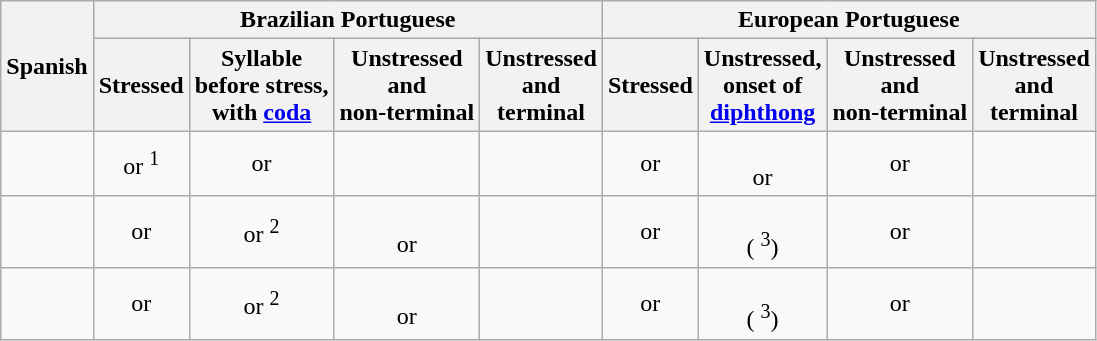<table class="wikitable">
<tr align=center>
<th rowspan="2">Spanish</th>
<th colspan="4">Brazilian Portuguese</th>
<th colspan="4">European Portuguese</th>
</tr>
<tr align=center>
<th>Stressed</th>
<th>Syllable<br> before stress,<br> with <a href='#'>coda</a></th>
<th>Unstressed <br> and<br> non-terminal</th>
<th>Unstressed <br> and<br> terminal</th>
<th>Stressed</th>
<th>Unstressed, <br>onset of<br> <a href='#'>diphthong</a></th>
<th>Unstressed <br> and<br> non-terminal</th>
<th>Unstressed <br> and<br> terminal</th>
</tr>
<tr align=center>
<td></td>
<td> or  <sup>1</sup></td>
<td> or </td>
<td></td>
<td></td>
<td> or </td>
<td><br> or </td>
<td> or </td>
<td></td>
</tr>
<tr align=center>
<td></td>
<td> or </td>
<td> or  <sup>2</sup></td>
<td><br> or </td>
<td></td>
<td> or </td>
<td> <br>( <sup>3</sup>)</td>
<td> or </td>
<td></td>
</tr>
<tr align=center>
<td></td>
<td> or </td>
<td> or  <sup>2</sup></td>
<td><br> or </td>
<td></td>
<td> or </td>
<td> <br>( <sup>3</sup>)</td>
<td> or </td>
<td></td>
</tr>
</table>
